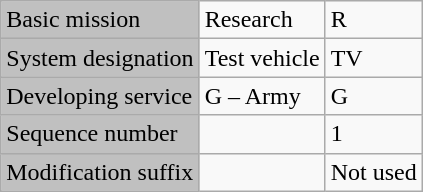<table class="wikitable">
<tr>
<td style="background:silver;">Basic mission</td>
<td>Research</td>
<td>R</td>
</tr>
<tr>
<td style="background:silver;">System designation</td>
<td>Test vehicle</td>
<td>TV</td>
</tr>
<tr>
<td style="background:silver;">Developing service</td>
<td>G – Army</td>
<td>G</td>
</tr>
<tr>
<td style="background:silver;">Sequence number</td>
<td></td>
<td>1</td>
</tr>
<tr>
<td style="background:silver;">Modification suffix</td>
<td></td>
<td>Not used</td>
</tr>
</table>
